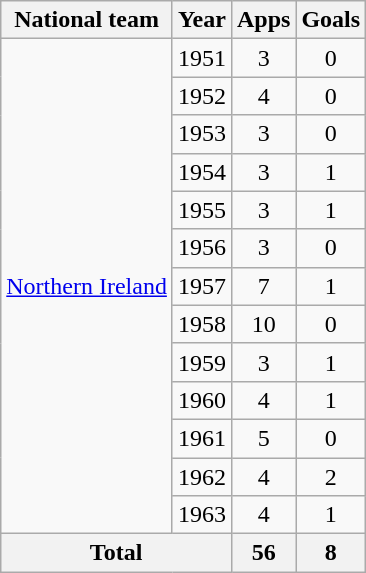<table class="wikitable" style="text-align:center">
<tr>
<th>National team</th>
<th>Year</th>
<th>Apps</th>
<th>Goals</th>
</tr>
<tr>
<td rowspan="13"><a href='#'>Northern Ireland</a></td>
<td>1951</td>
<td>3</td>
<td>0</td>
</tr>
<tr>
<td>1952</td>
<td>4</td>
<td>0</td>
</tr>
<tr>
<td>1953</td>
<td>3</td>
<td>0</td>
</tr>
<tr>
<td>1954</td>
<td>3</td>
<td>1</td>
</tr>
<tr>
<td>1955</td>
<td>3</td>
<td>1</td>
</tr>
<tr>
<td>1956</td>
<td>3</td>
<td>0</td>
</tr>
<tr>
<td>1957</td>
<td>7</td>
<td>1</td>
</tr>
<tr>
<td>1958</td>
<td>10</td>
<td>0</td>
</tr>
<tr>
<td>1959</td>
<td>3</td>
<td>1</td>
</tr>
<tr>
<td>1960</td>
<td>4</td>
<td>1</td>
</tr>
<tr>
<td>1961</td>
<td>5</td>
<td>0</td>
</tr>
<tr>
<td>1962</td>
<td>4</td>
<td>2</td>
</tr>
<tr>
<td>1963</td>
<td>4</td>
<td>1</td>
</tr>
<tr>
<th colspan="2">Total</th>
<th>56</th>
<th>8</th>
</tr>
</table>
